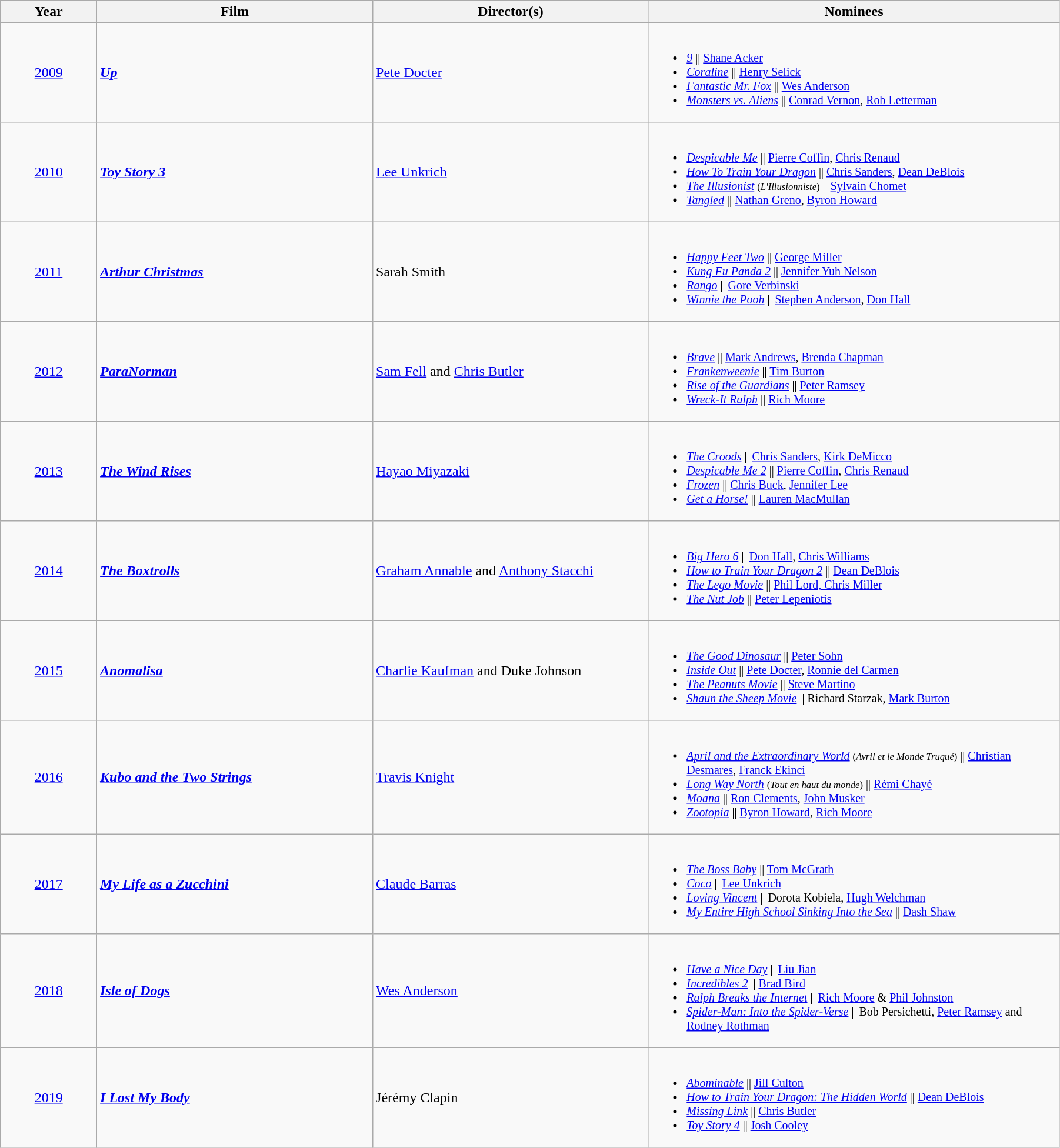<table class="wikitable" width="95%" cellpadding="5">
<tr>
<th width="100"><strong>Year</strong></th>
<th width="300"><strong>Film</strong></th>
<th width="300"><strong>Director(s)</strong></th>
<th width="450"><strong>Nominees</strong></th>
</tr>
<tr>
<td align="center"><a href='#'>2009</a></td>
<td><strong><em><a href='#'>Up</a></em></strong></td>
<td><a href='#'>Pete Docter</a></td>
<td style="font-size:smaller"><br><ul><li><em><a href='#'>9</a></em> || <a href='#'>Shane Acker</a></li><li><em><a href='#'>Coraline</a></em> || <a href='#'>Henry Selick</a></li><li><em><a href='#'>Fantastic Mr. Fox</a></em> || <a href='#'>Wes Anderson</a></li><li><em><a href='#'>Monsters vs. Aliens</a></em> || <a href='#'>Conrad Vernon</a>, <a href='#'>Rob Letterman</a></li></ul></td>
</tr>
<tr>
<td align="center"><a href='#'>2010</a></td>
<td><strong><em><a href='#'>Toy Story 3</a></em></strong></td>
<td><a href='#'>Lee Unkrich</a></td>
<td style="font-size:smaller"><br><ul><li><em><a href='#'>Despicable Me</a></em> || <a href='#'>Pierre Coffin</a>, <a href='#'>Chris Renaud</a></li><li><em><a href='#'>How To Train Your Dragon</a></em> || <a href='#'>Chris Sanders</a>, <a href='#'>Dean DeBlois</a></li><li><em><a href='#'>The Illusionist</a></em> <small>(<em>L'Illusionniste</em>)</small> || <a href='#'>Sylvain Chomet</a></li><li><em><a href='#'>Tangled</a></em> || <a href='#'>Nathan Greno</a>, <a href='#'>Byron Howard</a></li></ul></td>
</tr>
<tr>
<td align="center"><a href='#'>2011</a></td>
<td><strong><em><a href='#'>Arthur Christmas</a></em></strong></td>
<td>Sarah Smith</td>
<td style="font-size:smaller"><br><ul><li><em><a href='#'>Happy Feet Two</a></em> || <a href='#'>George Miller</a></li><li><em><a href='#'>Kung Fu Panda 2</a></em> || <a href='#'>Jennifer Yuh Nelson</a></li><li><em><a href='#'>Rango</a></em> || <a href='#'>Gore Verbinski</a></li><li><em><a href='#'>Winnie the Pooh</a></em> || <a href='#'>Stephen Anderson</a>, <a href='#'>Don Hall</a></li></ul></td>
</tr>
<tr>
<td align="center"><a href='#'>2012</a></td>
<td><strong><em><a href='#'>ParaNorman</a></em></strong></td>
<td><a href='#'>Sam Fell</a> and <a href='#'>Chris Butler</a></td>
<td style="font-size:smaller"><br><ul><li><em><a href='#'>Brave</a></em> || <a href='#'>Mark Andrews</a>, <a href='#'>Brenda Chapman</a></li><li><em><a href='#'>Frankenweenie</a></em> || <a href='#'>Tim Burton</a></li><li><em><a href='#'>Rise of the Guardians</a></em> || <a href='#'>Peter Ramsey</a></li><li><em><a href='#'>Wreck-It Ralph</a></em> || <a href='#'>Rich Moore</a></li></ul></td>
</tr>
<tr>
<td align="center"><a href='#'>2013</a></td>
<td><strong><em><a href='#'>The Wind Rises</a></em></strong></td>
<td><a href='#'>Hayao Miyazaki</a></td>
<td style="font-size:smaller"><br><ul><li><em><a href='#'>The Croods</a></em> || <a href='#'>Chris Sanders</a>, <a href='#'>Kirk DeMicco</a></li><li><em><a href='#'>Despicable Me 2</a></em>  || <a href='#'>Pierre Coffin</a>, <a href='#'>Chris Renaud</a></li><li><em><a href='#'>Frozen</a></em> || <a href='#'>Chris Buck</a>, <a href='#'>Jennifer Lee</a></li><li><em><a href='#'>Get a Horse!</a></em> || <a href='#'>Lauren MacMullan</a></li></ul></td>
</tr>
<tr>
<td align="center"><a href='#'>2014</a></td>
<td><strong><em><a href='#'>The Boxtrolls</a></em></strong></td>
<td><a href='#'>Graham Annable</a> and <a href='#'>Anthony Stacchi</a></td>
<td style="font-size:smaller"><br><ul><li><em><a href='#'>Big Hero 6</a></em> || <a href='#'>Don Hall</a>, <a href='#'>Chris Williams</a></li><li><em><a href='#'>How to Train Your Dragon 2</a></em>  || <a href='#'>Dean DeBlois</a></li><li><em><a href='#'>The Lego Movie</a></em> || <a href='#'>Phil Lord, Chris Miller</a></li><li><em><a href='#'>The Nut Job</a></em> || <a href='#'>Peter Lepeniotis</a></li></ul></td>
</tr>
<tr>
<td align="center"><a href='#'>2015</a></td>
<td><strong><em><a href='#'>Anomalisa</a></em></strong></td>
<td><a href='#'>Charlie Kaufman</a> and Duke Johnson</td>
<td style="font-size:smaller"><br><ul><li><em><a href='#'>The Good Dinosaur</a></em> || <a href='#'>Peter Sohn</a></li><li><em><a href='#'>Inside Out</a></em> || <a href='#'>Pete Docter</a>, <a href='#'>Ronnie del Carmen</a></li><li><em><a href='#'>The Peanuts Movie</a></em> || <a href='#'>Steve Martino</a></li><li><em><a href='#'>Shaun the Sheep Movie</a></em> || Richard Starzak, <a href='#'>Mark Burton</a></li></ul></td>
</tr>
<tr>
<td align="center"><a href='#'>2016</a></td>
<td><strong><em><a href='#'>Kubo and the Two Strings</a></em></strong></td>
<td><a href='#'>Travis Knight</a></td>
<td style="font-size:smaller"><br><ul><li><em><a href='#'>April and the Extraordinary World</a></em> <small>(<em>Avril et le Monde Truqué</em>)</small> || <a href='#'>Christian Desmares</a>, <a href='#'>Franck Ekinci</a></li><li><em><a href='#'>Long Way North</a></em> <small>(<em>Tout en haut du monde</em>)</small> || <a href='#'>Rémi Chayé</a></li><li><em><a href='#'>Moana</a></em> || <a href='#'>Ron Clements</a>, <a href='#'>John Musker</a></li><li><em><a href='#'>Zootopia</a></em> || <a href='#'>Byron Howard</a>, <a href='#'>Rich Moore</a></li></ul></td>
</tr>
<tr>
<td align="center"><a href='#'>2017</a></td>
<td><strong><em><a href='#'>My Life as a Zucchini</a></em></strong></td>
<td><a href='#'>Claude Barras</a></td>
<td style="font-size:smaller"><br><ul><li><em><a href='#'>The Boss Baby</a></em> || <a href='#'>Tom McGrath</a></li><li><em><a href='#'>Coco</a></em> || <a href='#'>Lee Unkrich</a></li><li><em><a href='#'>Loving Vincent</a></em> || Dorota Kobiela, <a href='#'>Hugh Welchman</a></li><li><em><a href='#'>My Entire High School Sinking Into the Sea</a></em> || <a href='#'>Dash Shaw</a></li></ul></td>
</tr>
<tr>
<td align="center"><a href='#'>2018</a></td>
<td><strong><em><a href='#'>Isle of Dogs</a></em></strong></td>
<td><a href='#'>Wes Anderson</a></td>
<td style="font-size:smaller"><br><ul><li><em><a href='#'>Have a Nice Day</a></em> || <a href='#'>Liu Jian</a></li><li><em><a href='#'>Incredibles 2</a></em> || <a href='#'>Brad Bird</a></li><li><em><a href='#'>Ralph Breaks the Internet</a></em> || <a href='#'>Rich Moore</a> & <a href='#'>Phil Johnston</a></li><li><em><a href='#'>Spider-Man: Into the Spider-Verse</a></em> || Bob Persichetti, <a href='#'>Peter Ramsey</a> and <a href='#'>Rodney Rothman</a></li></ul></td>
</tr>
<tr>
<td align="center"><a href='#'>2019</a></td>
<td><strong><em><a href='#'>I Lost My Body</a></em></strong></td>
<td>Jérémy Clapin</td>
<td style="font-size:smaller"><br><ul><li><em><a href='#'>Abominable</a></em> || <a href='#'>Jill Culton</a></li><li><em><a href='#'>How to Train Your Dragon: The Hidden World</a></em> || <a href='#'>Dean DeBlois</a></li><li><em><a href='#'>Missing Link</a></em> || <a href='#'>Chris Butler</a></li><li><em><a href='#'>Toy Story 4</a></em> || <a href='#'>Josh Cooley</a></li></ul></td>
</tr>
</table>
